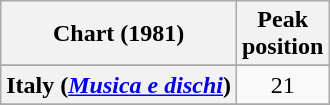<table class="wikitable sortable plainrowheaders">
<tr>
<th scope="col">Chart (1981)</th>
<th scope="col">Peak<br>position</th>
</tr>
<tr>
</tr>
<tr>
<th scope="row">Italy (<em><a href='#'>Musica e dischi</a></em>)</th>
<td align="center">21</td>
</tr>
<tr>
</tr>
<tr>
</tr>
<tr>
</tr>
<tr>
</tr>
<tr>
</tr>
</table>
